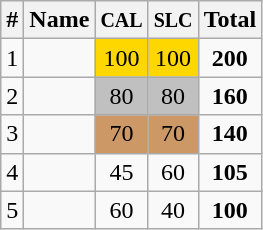<table class="wikitable sortable" style="text-align:center;">
<tr>
<th>#</th>
<th>Name</th>
<th><small>CAL</small></th>
<th><small>SLC</small></th>
<th>Total</th>
</tr>
<tr>
<td>1</td>
<td align=left></td>
<td bgcolor=gold>100</td>
<td bgcolor=gold>100</td>
<td><strong>200</strong></td>
</tr>
<tr>
<td>2</td>
<td align=left></td>
<td bgcolor=silver>80</td>
<td bgcolor=silver>80</td>
<td><strong>160</strong></td>
</tr>
<tr>
<td>3</td>
<td align=left></td>
<td bgcolor=cc9966>70</td>
<td bgcolor=cc9966>70</td>
<td><strong>140</strong></td>
</tr>
<tr>
<td>4</td>
<td align=left></td>
<td>45</td>
<td>60</td>
<td><strong>105</strong></td>
</tr>
<tr>
<td>5</td>
<td align=left></td>
<td>60</td>
<td>40</td>
<td><strong>100</strong></td>
</tr>
</table>
